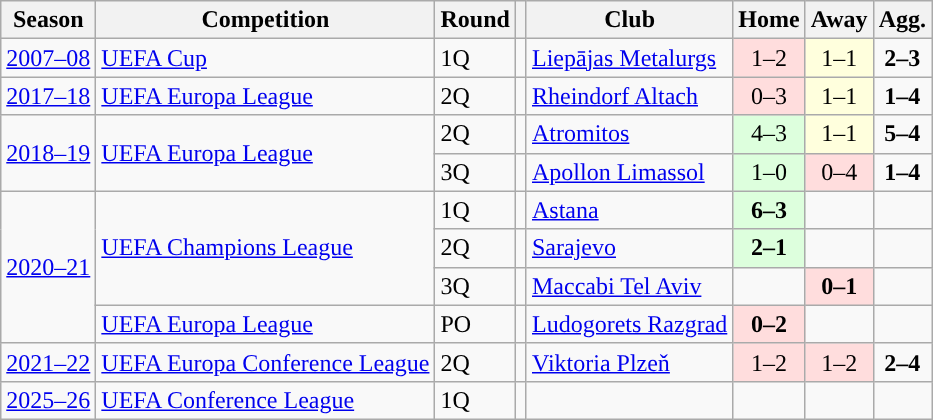<table class="wikitable">
<tr>
<th>Season</th>
<th>Competition</th>
<th>Round</th>
<th></th>
<th>Club</th>
<th>Home</th>
<th>Away</th>
<th>Agg.</th>
</tr>
<tr>
<td><a href='#'>2007–08</a></td>
<td><a href='#'>UEFA Cup</a></td>
<td>1Q</td>
<td></td>
<td><a href='#'>Liepājas Metalurgs</a></td>
<td style="text-align:center; background:#fdd;">1–2</td>
<td style="text-align:center; background:#ffd;">1–1</td>
<td style="text-align:center;"><strong>2–3</strong></td>
</tr>
<tr>
<td><a href='#'>2017–18</a></td>
<td><a href='#'>UEFA Europa League</a></td>
<td>2Q</td>
<td></td>
<td><a href='#'>Rheindorf Altach</a></td>
<td style="text-align:center; background:#fdd;">0–3</td>
<td style="text-align:center; background:#ffd;">1–1</td>
<td style="text-align:center;"><strong>1–4</strong></td>
</tr>
<tr>
<td rowspan="2"><a href='#'>2018–19</a></td>
<td rowspan="2"><a href='#'>UEFA Europa League</a></td>
<td>2Q</td>
<td></td>
<td><a href='#'>Atromitos</a></td>
<td style="text-align:center; background:#dfd;">4–3</td>
<td style="text-align:center; background:#ffd;">1–1</td>
<td style="text-align:center;"><strong>5–4</strong></td>
</tr>
<tr>
<td>3Q</td>
<td></td>
<td><a href='#'>Apollon Limassol</a></td>
<td style="text-align:center; background:#dfd;">1–0</td>
<td style="text-align:center; background:#fdd;">0–4</td>
<td style="text-align:center;"><strong>1–4</strong></td>
</tr>
<tr>
<td rowspan="4"><a href='#'>2020–21</a></td>
<td rowspan="3"><a href='#'>UEFA Champions League</a></td>
<td>1Q</td>
<td></td>
<td><a href='#'>Astana</a></td>
<td style="text-align:center; background:#dfd;"><strong>6–3</strong></td>
<td></td>
<td></td>
</tr>
<tr>
<td>2Q</td>
<td></td>
<td><a href='#'>Sarajevo</a></td>
<td style="text-align:center; background:#dfd;"><strong>2–1</strong></td>
<td></td>
<td></td>
</tr>
<tr>
<td>3Q</td>
<td></td>
<td><a href='#'>Maccabi Tel Aviv</a></td>
<td></td>
<td style="text-align:center; background:#fdd;"><strong>0–1</strong></td>
<td></td>
</tr>
<tr>
<td><a href='#'>UEFA Europa League</a></td>
<td>PO</td>
<td></td>
<td><a href='#'>Ludogorets Razgrad</a></td>
<td style="text-align:center; background:#fdd;"><strong>0–2</strong></td>
<td></td>
<td></td>
</tr>
<tr>
<td rowspan="1"><a href='#'>2021–22</a></td>
<td rowspan="1"><a href='#'>UEFA Europa Conference League</a></td>
<td>2Q</td>
<td></td>
<td><a href='#'>Viktoria Plzeň</a></td>
<td style="text-align:center; background:#fdd;">1–2</td>
<td style="text-align:center; background:#fdd;">1–2</td>
<td style="text-align:center;"><strong>2–4</strong></td>
</tr>
<tr>
<td><a href='#'>2025–26</a></td>
<td><a href='#'>UEFA Conference League</a></td>
<td>1Q</td>
<td></td>
<td></td>
<td style="text-align:center;"></td>
<td style="text-align:center;"></td>
<td style="text-align:center;"></td>
</tr>
</table>
